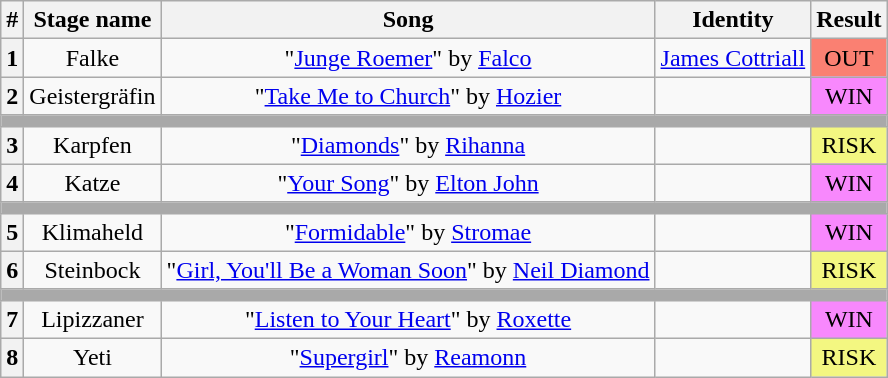<table class="wikitable plainrowheaders" style="text-align: center;">
<tr>
<th>#</th>
<th>Stage name</th>
<th>Song</th>
<th>Identity</th>
<th>Result</th>
</tr>
<tr>
<th>1</th>
<td>Falke</td>
<td>"<a href='#'>Junge Roemer</a>" by <a href='#'>Falco</a></td>
<td><a href='#'>James Cottriall</a></td>
<td bgcolor=salmon>OUT</td>
</tr>
<tr>
<th>2</th>
<td>Geistergräfin</td>
<td>"<a href='#'>Take Me to Church</a>" by <a href='#'>Hozier</a></td>
<td></td>
<td bgcolor=#F888FD>WIN</td>
</tr>
<tr>
<td colspan="5" style="background:darkgray"></td>
</tr>
<tr>
<th>3</th>
<td>Karpfen</td>
<td>"<a href='#'>Diamonds</a>" by <a href='#'>Rihanna</a></td>
<td></td>
<td bgcolor="#F3F781">RISK</td>
</tr>
<tr>
<th>4</th>
<td>Katze</td>
<td>"<a href='#'>Your Song</a>" by <a href='#'>Elton John</a></td>
<td></td>
<td bgcolor=#F888FD>WIN</td>
</tr>
<tr>
<td colspan="5" style="background:darkgray"></td>
</tr>
<tr>
<th>5</th>
<td>Klimaheld</td>
<td>"<a href='#'>Formidable</a>" by <a href='#'>Stromae</a></td>
<td></td>
<td bgcolor=#F888FD>WIN</td>
</tr>
<tr>
<th>6</th>
<td>Steinbock</td>
<td>"<a href='#'>Girl, You'll Be a Woman Soon</a>" by <a href='#'>Neil Diamond</a></td>
<td></td>
<td bgcolor="#F3F781">RISK</td>
</tr>
<tr>
<td colspan="5" style="background:darkgray"></td>
</tr>
<tr>
<th>7</th>
<td>Lipizzaner</td>
<td>"<a href='#'>Listen to Your Heart</a>" by <a href='#'>Roxette</a></td>
<td></td>
<td bgcolor=#F888FD>WIN</td>
</tr>
<tr>
<th>8</th>
<td>Yeti</td>
<td>"<a href='#'>Supergirl</a>" by <a href='#'>Reamonn</a></td>
<td></td>
<td bgcolor="#F3F781">RISK</td>
</tr>
</table>
